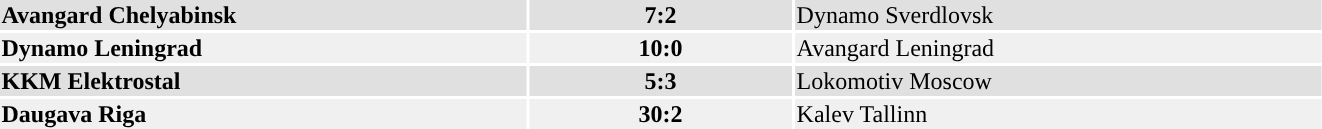<table width="70%">
<tr bgcolor="#e0e0e0">
<td style="width:40%;"><strong>Avangard Chelyabinsk</strong></td>
<th style="width:20%;"><strong>7:2</strong></th>
<td style="width:40%;">Dynamo Sverdlovsk</td>
</tr>
<tr bgcolor="#f0f0f0">
<td><strong>Dynamo Leningrad</strong></td>
<th><strong>10:0</strong></th>
<td>Avangard Leningrad</td>
</tr>
<tr bgcolor="#e0e0e0">
<td><strong>KKM Elektrostal</strong></td>
<th><strong>5:3</strong></th>
<td>Lokomotiv Moscow</td>
</tr>
<tr bgcolor="#f0f0f0">
<td><strong>Daugava Riga</strong></td>
<td align="center"><strong>30:2</strong></td>
<td>Kalev Tallinn</td>
</tr>
</table>
